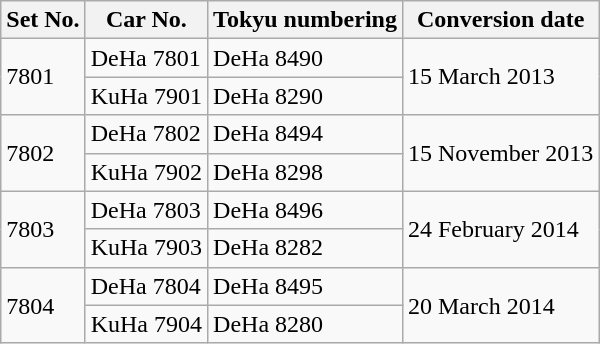<table class="wikitable">
<tr>
<th>Set No.</th>
<th>Car No.</th>
<th>Tokyu numbering</th>
<th>Conversion date</th>
</tr>
<tr>
<td rowspan=2>7801</td>
<td>DeHa 7801</td>
<td>DeHa 8490</td>
<td rowspan=2>15 March 2013</td>
</tr>
<tr>
<td>KuHa 7901</td>
<td>DeHa 8290</td>
</tr>
<tr>
<td rowspan=2>7802</td>
<td>DeHa 7802</td>
<td>DeHa 8494</td>
<td rowspan=2>15 November 2013</td>
</tr>
<tr>
<td>KuHa 7902</td>
<td>DeHa 8298</td>
</tr>
<tr>
<td rowspan=2>7803</td>
<td>DeHa 7803</td>
<td>DeHa 8496</td>
<td rowspan=2>24 February 2014</td>
</tr>
<tr>
<td>KuHa 7903</td>
<td>DeHa 8282</td>
</tr>
<tr>
<td rowspan=2>7804</td>
<td>DeHa 7804</td>
<td>DeHa 8495</td>
<td rowspan=2>20 March 2014</td>
</tr>
<tr>
<td>KuHa 7904</td>
<td>DeHa 8280</td>
</tr>
</table>
